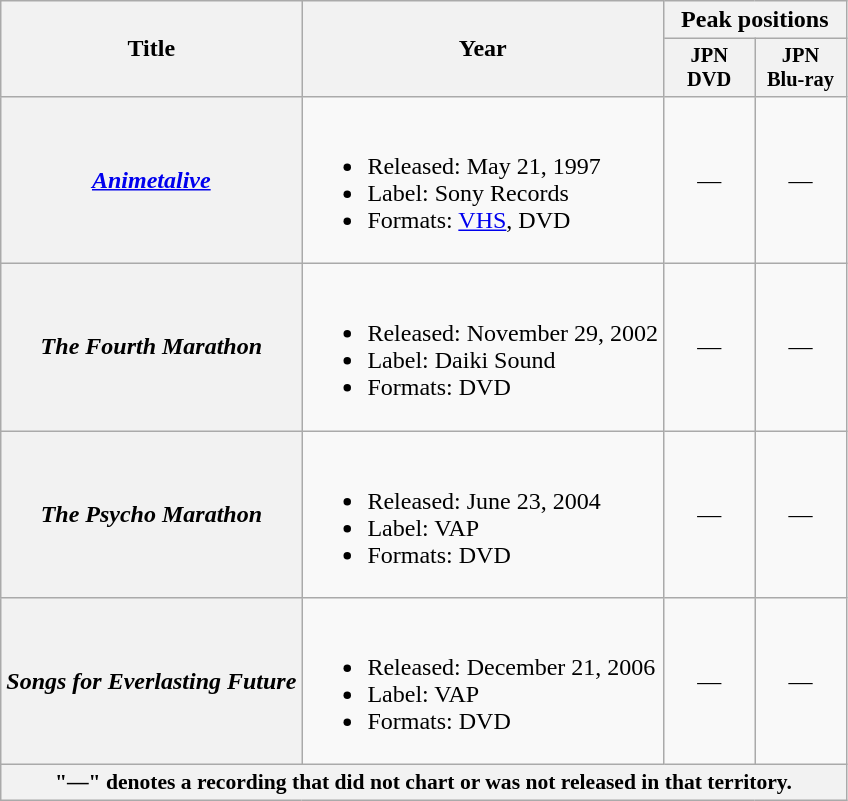<table class="wikitable plainrowheaders">
<tr>
<th scope="col" rowspan="2">Title</th>
<th scope="col" rowspan="2">Year</th>
<th scope="col" colspan="2">Peak positions</th>
</tr>
<tr>
<th scope="col" style="width:4em;font-size:85%">JPN<br>DVD<br></th>
<th scope="col" style="width:4em;font-size:85%">JPN<br>Blu-ray<br></th>
</tr>
<tr>
<th scope="row"><em><a href='#'>Animetalive</a></em></th>
<td><br><ul><li>Released: May 21, 1997</li><li>Label: Sony Records</li><li>Formats: <a href='#'>VHS</a>, DVD</li></ul></td>
<td align="center">—</td>
<td align="center">—</td>
</tr>
<tr>
<th scope="row"><em>The Fourth Marathon</em></th>
<td><br><ul><li>Released: November 29, 2002</li><li>Label: Daiki Sound</li><li>Formats: DVD</li></ul></td>
<td align="center">—</td>
<td align="center">—</td>
</tr>
<tr>
<th scope="row"><em>The Psycho Marathon</em></th>
<td><br><ul><li>Released: June 23, 2004</li><li>Label: VAP</li><li>Formats: DVD</li></ul></td>
<td align="center">—</td>
<td align="center">—</td>
</tr>
<tr>
<th scope="row"><em>Songs for Everlasting Future</em></th>
<td><br><ul><li>Released: December 21, 2006</li><li>Label: VAP</li><li>Formats: DVD</li></ul></td>
<td align="center">—</td>
<td align="center">—</td>
</tr>
<tr>
<th align="center" colspan="4" style="font-size:90%">"—" denotes a recording that did not chart or was not released in that territory.</th>
</tr>
</table>
